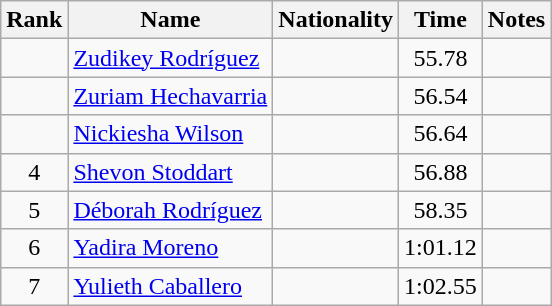<table class="wikitable sortable" style="text-align:center">
<tr>
<th>Rank</th>
<th>Name</th>
<th>Nationality</th>
<th>Time</th>
<th>Notes</th>
</tr>
<tr>
<td></td>
<td align=left><a href='#'>Zudikey Rodríguez</a></td>
<td></td>
<td>55.78</td>
<td></td>
</tr>
<tr>
<td></td>
<td align=left><a href='#'>Zuriam Hechavarria</a></td>
<td></td>
<td>56.54</td>
<td></td>
</tr>
<tr>
<td></td>
<td align=left><a href='#'>Nickiesha Wilson</a></td>
<td></td>
<td>56.64</td>
<td></td>
</tr>
<tr>
<td>4</td>
<td align=left><a href='#'>Shevon Stoddart</a></td>
<td></td>
<td>56.88</td>
<td></td>
</tr>
<tr>
<td>5</td>
<td align=left><a href='#'>Déborah Rodríguez</a></td>
<td></td>
<td>58.35</td>
<td></td>
</tr>
<tr>
<td>6</td>
<td align=left><a href='#'>Yadira Moreno</a></td>
<td></td>
<td>1:01.12</td>
<td></td>
</tr>
<tr>
<td>7</td>
<td align=left><a href='#'>Yulieth Caballero</a></td>
<td></td>
<td>1:02.55</td>
<td></td>
</tr>
</table>
